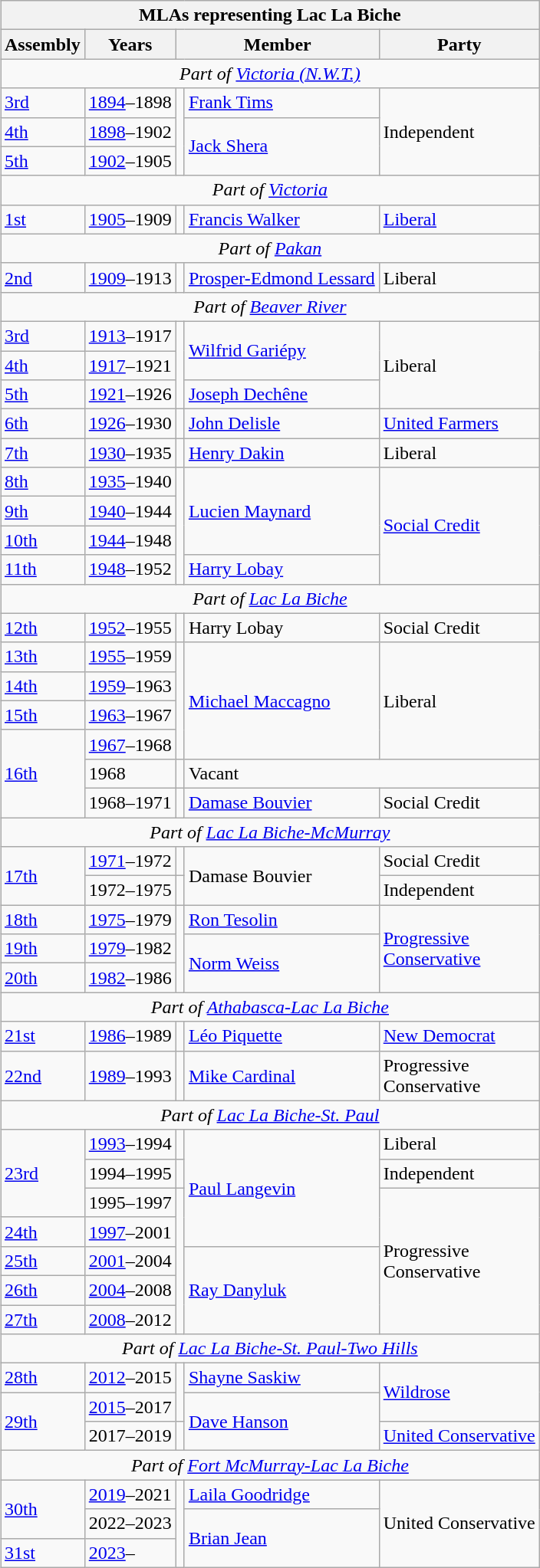<table class="collapsible wikitable" align=right>
<tr>
<th colspan=5>MLAs representing Lac La Biche</th>
</tr>
<tr>
<th>Assembly</th>
<th>Years</th>
<th colspan="2">Member</th>
<th>Party</th>
</tr>
<tr>
<td align=center colspan=5><em>Part of <a href='#'>Victoria (N.W.T.)</a></em></td>
</tr>
<tr>
<td><a href='#'>3rd</a></td>
<td><a href='#'>1894</a>–1898</td>
<td rowspan=3 ></td>
<td><a href='#'>Frank Tims</a></td>
<td rowspan=3>Independent</td>
</tr>
<tr>
<td><a href='#'>4th</a></td>
<td><a href='#'>1898</a>–1902</td>
<td rowspan=2><a href='#'>Jack Shera</a></td>
</tr>
<tr>
<td><a href='#'>5th</a></td>
<td><a href='#'>1902</a>–1905</td>
</tr>
<tr>
<td align=center colspan=5><em>Part of <a href='#'>Victoria</a></em></td>
</tr>
<tr>
<td><a href='#'>1st</a></td>
<td><a href='#'>1905</a>–1909</td>
<td></td>
<td><a href='#'>Francis Walker</a></td>
<td><a href='#'>Liberal</a></td>
</tr>
<tr>
<td align=center colspan=5><em>Part of <a href='#'>Pakan</a></em></td>
</tr>
<tr>
<td><a href='#'>2nd</a></td>
<td><a href='#'>1909</a>–1913</td>
<td></td>
<td><a href='#'>Prosper-Edmond Lessard</a></td>
<td>Liberal</td>
</tr>
<tr>
<td align=center colspan=5><em>Part of <a href='#'>Beaver River</a></em></td>
</tr>
<tr>
<td><a href='#'>3rd</a></td>
<td><a href='#'>1913</a>–1917</td>
<td rowspan=3 ></td>
<td rowspan=2><a href='#'>Wilfrid Gariépy</a></td>
<td rowspan=3>Liberal</td>
</tr>
<tr>
<td><a href='#'>4th</a></td>
<td><a href='#'>1917</a>–1921</td>
</tr>
<tr>
<td><a href='#'>5th</a></td>
<td><a href='#'>1921</a>–1926</td>
<td><a href='#'>Joseph Dechêne</a></td>
</tr>
<tr>
<td><a href='#'>6th</a></td>
<td><a href='#'>1926</a>–1930</td>
<td></td>
<td><a href='#'>John Delisle</a></td>
<td><a href='#'>United Farmers</a></td>
</tr>
<tr>
<td><a href='#'>7th</a></td>
<td><a href='#'>1930</a>–1935</td>
<td></td>
<td><a href='#'>Henry Dakin</a></td>
<td>Liberal</td>
</tr>
<tr>
<td><a href='#'>8th</a></td>
<td><a href='#'>1935</a>–1940</td>
<td rowspan=4 ></td>
<td rowspan=3><a href='#'>Lucien Maynard</a></td>
<td rowspan=4><a href='#'>Social Credit</a></td>
</tr>
<tr>
<td><a href='#'>9th</a></td>
<td><a href='#'>1940</a>–1944</td>
</tr>
<tr>
<td><a href='#'>10th</a></td>
<td><a href='#'>1944</a>–1948</td>
</tr>
<tr>
<td><a href='#'>11th</a></td>
<td><a href='#'>1948</a>–1952</td>
<td><a href='#'>Harry Lobay</a></td>
</tr>
<tr>
<td align="center" colspan=5><em>Part of <a href='#'>Lac La Biche</a></em></td>
</tr>
<tr>
<td><a href='#'>12th</a></td>
<td><a href='#'>1952</a>–1955</td>
<td></td>
<td>Harry Lobay</td>
<td>Social Credit</td>
</tr>
<tr>
<td><a href='#'>13th</a></td>
<td><a href='#'>1955</a>–1959</td>
<td rowspan=4 ></td>
<td rowspan=4><a href='#'>Michael Maccagno</a></td>
<td rowspan=4>Liberal</td>
</tr>
<tr>
<td><a href='#'>14th</a></td>
<td><a href='#'>1959</a>–1963</td>
</tr>
<tr>
<td><a href='#'>15th</a></td>
<td><a href='#'>1963</a>–1967</td>
</tr>
<tr>
<td rowspan=3><a href='#'>16th</a></td>
<td><a href='#'>1967</a>–1968</td>
</tr>
<tr>
<td>1968</td>
<td></td>
<td colspan=2>Vacant</td>
</tr>
<tr>
<td>1968–1971</td>
<td></td>
<td><a href='#'>Damase Bouvier</a></td>
<td>Social Credit</td>
</tr>
<tr>
<td align="center" colspan=5><em>Part of <a href='#'>Lac La Biche-McMurray</a></em></td>
</tr>
<tr>
<td rowspan=2><a href='#'>17th</a></td>
<td><a href='#'>1971</a>–1972</td>
<td></td>
<td rowspan=2>Damase Bouvier</td>
<td>Social Credit</td>
</tr>
<tr>
<td>1972–1975</td>
<td></td>
<td>Independent</td>
</tr>
<tr>
<td><a href='#'>18th</a></td>
<td><a href='#'>1975</a>–1979</td>
<td rowspan=3 ></td>
<td><a href='#'>Ron Tesolin</a></td>
<td rowspan=3><a href='#'>Progressive <br>Conservative</a></td>
</tr>
<tr>
<td><a href='#'>19th</a></td>
<td><a href='#'>1979</a>–1982</td>
<td rowspan=2><a href='#'>Norm Weiss</a></td>
</tr>
<tr>
<td><a href='#'>20th</a></td>
<td><a href='#'>1982</a>–1986</td>
</tr>
<tr>
<td align="center" colspan=5><em>Part of <a href='#'>Athabasca-Lac La Biche</a></em></td>
</tr>
<tr>
<td><a href='#'>21st</a></td>
<td><a href='#'>1986</a>–1989</td>
<td></td>
<td><a href='#'>Léo Piquette</a></td>
<td><a href='#'>New Democrat</a></td>
</tr>
<tr>
<td><a href='#'>22nd</a></td>
<td><a href='#'>1989</a>–1993</td>
<td></td>
<td><a href='#'>Mike Cardinal</a></td>
<td>Progressive<br>Conservative</td>
</tr>
<tr>
<td align="center" colspan=5><em>Part of <a href='#'>Lac La Biche-St. Paul</a></em></td>
</tr>
<tr>
<td rowspan=3><a href='#'>23rd</a></td>
<td><a href='#'>1993</a>–1994</td>
<td></td>
<td rowspan=4><a href='#'>Paul Langevin</a></td>
<td>Liberal</td>
</tr>
<tr>
<td>1994–1995</td>
<td></td>
<td>Independent</td>
</tr>
<tr>
<td>1995–1997</td>
<td rowspan=5 ></td>
<td rowspan=5>Progressive <br>Conservative</td>
</tr>
<tr>
<td><a href='#'>24th</a></td>
<td><a href='#'>1997</a>–2001</td>
</tr>
<tr>
<td><a href='#'>25th</a></td>
<td><a href='#'>2001</a>–2004</td>
<td rowspan=3><a href='#'>Ray Danyluk</a></td>
</tr>
<tr>
<td><a href='#'>26th</a></td>
<td><a href='#'>2004</a>–2008</td>
</tr>
<tr>
<td><a href='#'>27th</a></td>
<td><a href='#'>2008</a>–2012</td>
</tr>
<tr>
<td align="center" colspan=5><em>Part of <a href='#'>Lac La Biche-St. Paul-Two Hills</a></em></td>
</tr>
<tr>
<td><a href='#'>28th</a></td>
<td><a href='#'>2012</a>–2015</td>
<td rowspan=2 ></td>
<td><a href='#'>Shayne Saskiw</a></td>
<td rowspan=2><a href='#'>Wildrose</a></td>
</tr>
<tr>
<td rowspan=2><a href='#'>29th</a></td>
<td><a href='#'>2015</a>–2017</td>
<td rowspan=2><a href='#'>Dave Hanson</a></td>
</tr>
<tr>
<td>2017–2019</td>
<td></td>
<td><a href='#'>United Conservative</a></td>
</tr>
<tr>
<td align="center" colspan=5><em>Part of <a href='#'>Fort McMurray-Lac La Biche</a></em></td>
</tr>
<tr>
<td rowspan=2><a href='#'>30th</a></td>
<td><a href='#'>2019</a>–2021</td>
<td rowspan=3  ></td>
<td><a href='#'>Laila Goodridge</a></td>
<td rowspan=3>United Conservative</td>
</tr>
<tr>
<td>2022–2023</td>
<td rowspan=2><a href='#'>Brian Jean</a></td>
</tr>
<tr>
<td><a href='#'>31st</a></td>
<td><a href='#'>2023</a>–</td>
</tr>
</table>
